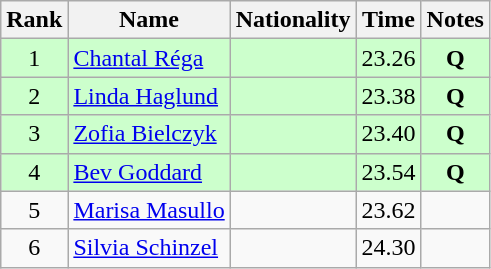<table class="wikitable sortable" style="text-align:center">
<tr>
<th>Rank</th>
<th>Name</th>
<th>Nationality</th>
<th>Time</th>
<th>Notes</th>
</tr>
<tr bgcolor=ccffcc>
<td>1</td>
<td align=left><a href='#'>Chantal Réga</a></td>
<td align=left></td>
<td>23.26</td>
<td><strong>Q</strong></td>
</tr>
<tr bgcolor=ccffcc>
<td>2</td>
<td align=left><a href='#'>Linda Haglund</a></td>
<td align=left></td>
<td>23.38</td>
<td><strong>Q</strong></td>
</tr>
<tr bgcolor=ccffcc>
<td>3</td>
<td align=left><a href='#'>Zofia Bielczyk</a></td>
<td align=left></td>
<td>23.40</td>
<td><strong>Q</strong></td>
</tr>
<tr bgcolor=ccffcc>
<td>4</td>
<td align=left><a href='#'>Bev Goddard</a></td>
<td align=left></td>
<td>23.54</td>
<td><strong>Q</strong></td>
</tr>
<tr>
<td>5</td>
<td align=left><a href='#'>Marisa Masullo</a></td>
<td align=left></td>
<td>23.62</td>
<td></td>
</tr>
<tr>
<td>6</td>
<td align=left><a href='#'>Silvia Schinzel</a></td>
<td align=left></td>
<td>24.30</td>
<td></td>
</tr>
</table>
